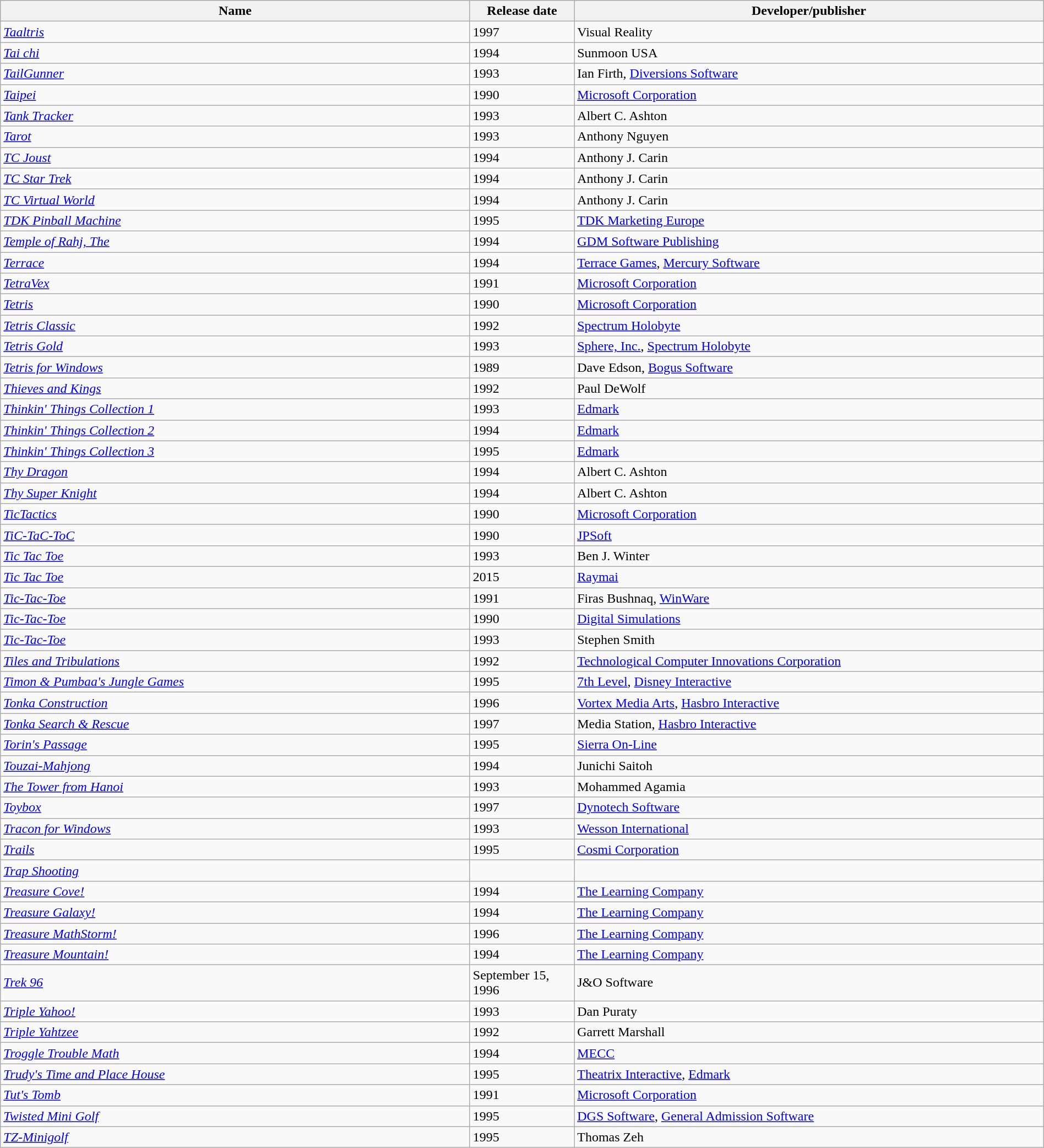<table class="wikitable sortable" style="width:100%;">
<tr>
<th style="width:45%;">Name</th>
<th style="width:10%;">Release date</th>
<th style="width:45%;">Developer/publisher</th>
</tr>
<tr>
<td><em><a href='#'>Taaltris</a></em></td>
<td>1997</td>
<td>Visual Reality</td>
</tr>
<tr>
<td><em><a href='#'>Tai chi</a></em></td>
<td>1994</td>
<td>Sunmoon USA</td>
</tr>
<tr>
<td><em><a href='#'>TailGunner</a></em></td>
<td>1993</td>
<td>Ian Firth, <a href='#'>Diversions Software</a></td>
</tr>
<tr>
<td><em><a href='#'>Taipei</a></em></td>
<td>1990</td>
<td><a href='#'>Microsoft Corporation</a></td>
</tr>
<tr>
<td><em><a href='#'>Tank Tracker</a></em></td>
<td>1993</td>
<td>Albert C. Ashton</td>
</tr>
<tr>
<td><em><a href='#'>Tarot</a></em></td>
<td>1993</td>
<td>Anthony Nguyen</td>
</tr>
<tr>
<td><em><a href='#'>TC Joust</a></em></td>
<td>1994</td>
<td>Anthony J. Carin</td>
</tr>
<tr>
<td><em><a href='#'>TC Star Trek</a></em></td>
<td>1994</td>
<td>Anthony J. Carin</td>
</tr>
<tr>
<td><em><a href='#'>TC Virtual World</a></em></td>
<td>1994</td>
<td>Anthony J. Carin</td>
</tr>
<tr>
<td><em><a href='#'>TDK Pinball Machine</a></em></td>
<td>1995</td>
<td><a href='#'>TDK Marketing Europe</a></td>
</tr>
<tr>
<td><em><a href='#'>Temple of Rahj, The</a></em></td>
<td>1994</td>
<td><a href='#'>GDM Software Publishing</a></td>
</tr>
<tr>
<td><em><a href='#'>Terrace</a></em></td>
<td>1994</td>
<td><a href='#'>Terrace Games</a>, <a href='#'>Mercury Software</a></td>
</tr>
<tr>
<td><em><a href='#'>TetraVex</a></em></td>
<td>1991</td>
<td><a href='#'>Microsoft Corporation</a></td>
</tr>
<tr>
<td><em><a href='#'>Tetris</a></em></td>
<td>1990</td>
<td><a href='#'>Microsoft Corporation</a></td>
</tr>
<tr>
<td><em><a href='#'>Tetris Classic</a></em></td>
<td>1992</td>
<td><a href='#'>Spectrum Holobyte</a></td>
</tr>
<tr>
<td><em><a href='#'>Tetris Gold</a></em></td>
<td>1993</td>
<td><a href='#'>Sphere, Inc.</a>, <a href='#'>Spectrum Holobyte</a></td>
</tr>
<tr>
<td><em><a href='#'>Tetris for Windows</a></em></td>
<td>1989</td>
<td>Dave Edson, <a href='#'>Bogus Software</a></td>
</tr>
<tr>
<td><em><a href='#'>Thieves and Kings</a></em></td>
<td>1992</td>
<td>Paul DeWolf</td>
</tr>
<tr>
<td><em><a href='#'>Thinkin' Things Collection 1</a></em></td>
<td>1993</td>
<td><a href='#'>Edmark</a></td>
</tr>
<tr>
<td><em><a href='#'>Thinkin' Things Collection 2</a></em></td>
<td>1994</td>
<td><a href='#'>Edmark</a></td>
</tr>
<tr>
<td><em><a href='#'>Thinkin' Things Collection 3</a></em></td>
<td>1995</td>
<td><a href='#'>Edmark</a></td>
</tr>
<tr>
<td><em><a href='#'>Thy Dragon</a></em></td>
<td>1994</td>
<td>Albert C. Ashton</td>
</tr>
<tr>
<td><em><a href='#'>Thy Super Knight</a></em></td>
<td>1994</td>
<td>Albert C. Ashton</td>
</tr>
<tr>
<td><em><a href='#'>TicTactics</a></em></td>
<td>1990</td>
<td><a href='#'>Microsoft Corporation</a></td>
</tr>
<tr>
<td><em><a href='#'>TiC-TaC-ToC</a></em></td>
<td>1990</td>
<td><a href='#'>JPSoft</a></td>
</tr>
<tr>
<td><em><a href='#'>Tic Tac Toe</a></em></td>
<td>1993</td>
<td>Ben J. Winter</td>
</tr>
<tr>
<td><em><a href='#'>Tic Tac Toe</a></em></td>
<td>2015</td>
<td><a href='#'>Raymai</a></td>
</tr>
<tr>
<td><em><a href='#'>Tic-Tac-Toe</a></em></td>
<td>1991</td>
<td>Firas Bushnaq, <a href='#'>WinWare</a></td>
</tr>
<tr>
<td><em><a href='#'>Tic-Tac-Toe</a></em></td>
<td>1990</td>
<td><a href='#'>Digital Simulations</a></td>
</tr>
<tr>
<td><em><a href='#'>Tic-Tac-Toe</a></em></td>
<td>1993</td>
<td>Stephen Smith</td>
</tr>
<tr>
<td><em><a href='#'>Tiles and Tribulations</a></em></td>
<td>1992</td>
<td><a href='#'>Technological Computer Innovations Corporation</a></td>
</tr>
<tr>
<td><em><a href='#'>Timon & Pumbaa's Jungle Games</a></em></td>
<td>1995</td>
<td><a href='#'>7th Level</a>, <a href='#'>Disney Interactive</a></td>
</tr>
<tr>
<td><em><a href='#'>Tonka Construction</a></em></td>
<td>1996</td>
<td><a href='#'>Vortex Media Arts</a>, <a href='#'>Hasbro Interactive</a></td>
</tr>
<tr>
<td><em><a href='#'>Tonka Search & Rescue</a></em></td>
<td>1997</td>
<td>Media Station, <a href='#'>Hasbro Interactive</a></td>
</tr>
<tr>
<td><em><a href='#'>Torin's Passage</a></em></td>
<td>1995</td>
<td><a href='#'>Sierra On-Line</a></td>
</tr>
<tr>
<td><em><a href='#'>Touzai-Mahjong</a></em></td>
<td>1994</td>
<td>Junichi Saitoh</td>
</tr>
<tr>
<td><em><a href='#'>The Tower from Hanoi</a></em></td>
<td>1993</td>
<td>Mohammed Agamia</td>
</tr>
<tr>
<td><em><a href='#'>Toybox</a></em></td>
<td>1997</td>
<td><a href='#'>Dynotech Software</a></td>
</tr>
<tr>
<td><em><a href='#'>Tracon for Windows</a></em></td>
<td>1993</td>
<td><a href='#'>Wesson International</a></td>
</tr>
<tr>
<td><em><a href='#'>Trails</a></em></td>
<td>1995</td>
<td><a href='#'>Cosmi Corporation</a></td>
</tr>
<tr>
<td><em><a href='#'>Trap Shooting</a></em></td>
<td></td>
<td></td>
</tr>
<tr>
<td><em><a href='#'>Treasure Cove!</a></em></td>
<td>1994</td>
<td><a href='#'>The Learning Company</a></td>
</tr>
<tr>
<td><em><a href='#'>Treasure Galaxy!</a></em></td>
<td>1994</td>
<td><a href='#'>The Learning Company</a></td>
</tr>
<tr>
<td><em><a href='#'>Treasure MathStorm!</a></em></td>
<td>1996</td>
<td><a href='#'>The Learning Company</a></td>
</tr>
<tr>
<td><em><a href='#'>Treasure Mountain!</a></em></td>
<td>1994</td>
<td><a href='#'>The Learning Company</a></td>
</tr>
<tr>
<td><em><a href='#'>Trek 96</a></em></td>
<td>September 15, 1996</td>
<td>J&O Software</td>
</tr>
<tr>
<td><em><a href='#'>Triple Yahoo!</a></em></td>
<td>1993</td>
<td>Dan Puraty</td>
</tr>
<tr>
<td><em><a href='#'>Triple Yahtzee</a></em></td>
<td>1992</td>
<td>Garrett Marshall</td>
</tr>
<tr>
<td><em><a href='#'>Troggle Trouble Math</a></em></td>
<td>1994</td>
<td><a href='#'>MECC</a></td>
</tr>
<tr>
<td><em><a href='#'>Trudy's Time and Place House</a></em></td>
<td>1995</td>
<td><a href='#'>Theatrix Interactive</a>, <a href='#'>Edmark</a></td>
</tr>
<tr>
<td><em><a href='#'>Tut's Tomb</a></em></td>
<td>1991</td>
<td><a href='#'>Microsoft Corporation</a></td>
</tr>
<tr>
<td><em><a href='#'>Twisted Mini Golf</a></em></td>
<td>1995</td>
<td><a href='#'>DGS Software</a>, <a href='#'>General Admission Software</a></td>
</tr>
<tr>
<td><em><a href='#'>TZ-Minigolf</a></em></td>
<td>1995</td>
<td>Thomas Zeh</td>
</tr>
</table>
